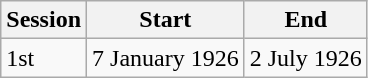<table class="wikitable">
<tr>
<th>Session</th>
<th>Start</th>
<th>End</th>
</tr>
<tr>
<td>1st</td>
<td>7 January 1926</td>
<td>2 July 1926</td>
</tr>
</table>
